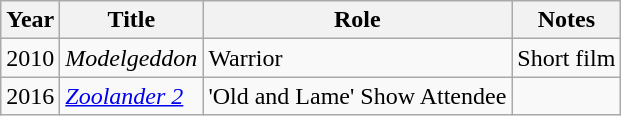<table class="wikitable">
<tr>
<th>Year</th>
<th>Title</th>
<th>Role</th>
<th>Notes</th>
</tr>
<tr>
<td>2010</td>
<td><em>Modelgeddon</em></td>
<td>Warrior</td>
<td>Short film</td>
</tr>
<tr>
<td>2016</td>
<td><em><a href='#'>Zoolander 2</a></em></td>
<td>'Old and Lame' Show Attendee</td>
<td></td>
</tr>
</table>
